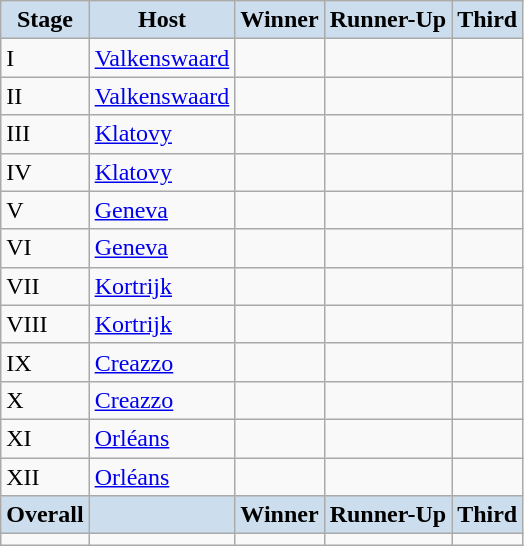<table class="wikitable" align="center">
<tr>
<th style="background-color: #CCDDEE;">Stage</th>
<th style="background-color: #CCDDEE;">Host</th>
<th style="background-color: #CCDDEE;">Winner</th>
<th style="background-color: #CCDDEE;">Runner-Up</th>
<th style="background-color: #CCDDEE;">Third</th>
</tr>
<tr>
<td>I</td>
<td> <a href='#'>Valkenswaard</a></td>
<td></td>
<td></td>
<td></td>
</tr>
<tr>
<td>II</td>
<td> <a href='#'>Valkenswaard</a></td>
<td></td>
<td></td>
<td></td>
</tr>
<tr>
<td>III</td>
<td> <a href='#'>Klatovy</a></td>
<td></td>
<td></td>
<td></td>
</tr>
<tr>
<td>IV</td>
<td> <a href='#'>Klatovy</a></td>
<td></td>
<td></td>
<td></td>
</tr>
<tr>
<td>V</td>
<td> <a href='#'>Geneva</a></td>
<td></td>
<td></td>
<td></td>
</tr>
<tr>
<td>VI</td>
<td> <a href='#'>Geneva</a></td>
<td></td>
<td></td>
<td></td>
</tr>
<tr>
<td>VII</td>
<td> <a href='#'>Kortrijk</a></td>
<td></td>
<td></td>
<td></td>
</tr>
<tr>
<td>VIII</td>
<td> <a href='#'>Kortrijk</a></td>
<td></td>
<td></td>
<td></td>
</tr>
<tr>
<td>IX</td>
<td> <a href='#'>Creazzo</a></td>
<td></td>
<td></td>
<td></td>
</tr>
<tr>
<td>X</td>
<td> <a href='#'>Creazzo</a></td>
<td></td>
<td></td>
<td></td>
</tr>
<tr>
<td>XI</td>
<td> <a href='#'>Orléans</a></td>
<td></td>
<td></td>
<td></td>
</tr>
<tr>
<td>XII</td>
<td> <a href='#'>Orléans</a></td>
<td></td>
<td></td>
<td></td>
</tr>
<tr>
<th style="background-color: #CCDDEE;">Overall</th>
<th style="background-color: #CCDDEE;"></th>
<th style="background-color: #CCDDEE;">Winner</th>
<th style="background-color: #CCDDEE;">Runner-Up</th>
<th style="background-color: #CCDDEE;">Third</th>
</tr>
<tr>
<td></td>
<td></td>
<td></td>
<td></td>
<td></td>
</tr>
</table>
